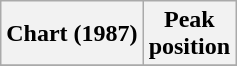<table class="wikitable sortable plainrowheaders">
<tr>
<th>Chart (1987)</th>
<th>Peak<br>position</th>
</tr>
<tr>
</tr>
</table>
